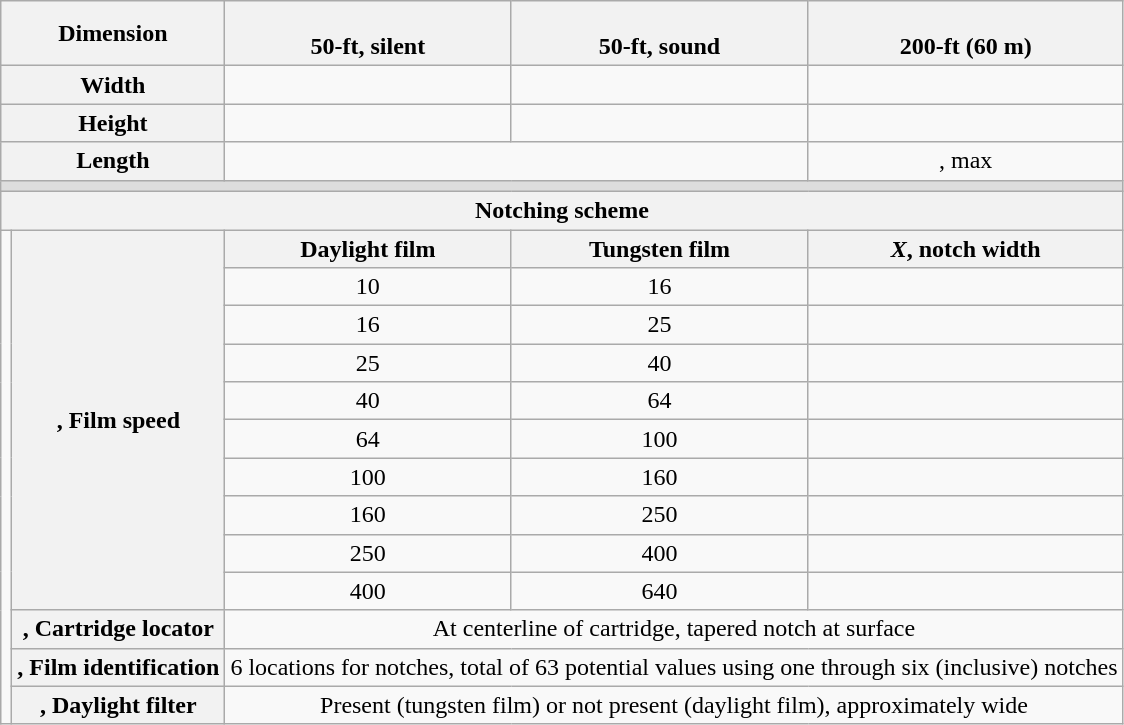<table class="wikitable" style="font-size:100%;text-align:center;">
<tr>
<th colspan=2>Dimension</th>
<th><br>50-ft, silent</th>
<th><br>50-ft, sound</th>
<th><br>200-ft (60 m)</th>
</tr>
<tr>
<th colspan=2>Width</th>
<td></td>
<td></td>
<td></td>
</tr>
<tr>
<th colspan=2>Height</th>
<td></td>
<td></td>
<td></td>
</tr>
<tr>
<th colspan=2>Length</th>
<td colspan=2></td>
<td>, max</td>
</tr>
<tr>
<td colspan=5 style="font-size:10%;background:#ddd;"> </td>
</tr>
<tr>
<th colspan=5>Notching scheme</th>
</tr>
<tr>
<td rowspan=13></td>
<th rowspan=10><em></em>, Film speed</th>
<th>Daylight film</th>
<th>Tungsten film</th>
<th><em>X</em>, notch width</th>
</tr>
<tr>
<td>10</td>
<td>16</td>
<td></td>
</tr>
<tr>
<td>16</td>
<td>25</td>
<td></td>
</tr>
<tr>
<td>25</td>
<td>40</td>
<td></td>
</tr>
<tr>
<td>40</td>
<td>64</td>
<td></td>
</tr>
<tr>
<td>64</td>
<td>100</td>
<td></td>
</tr>
<tr>
<td>100</td>
<td>160</td>
<td></td>
</tr>
<tr>
<td>160</td>
<td>250</td>
<td></td>
</tr>
<tr>
<td>250</td>
<td>400</td>
<td></td>
</tr>
<tr>
<td>400</td>
<td>640</td>
<td></td>
</tr>
<tr>
<th><em></em>, Cartridge locator</th>
<td colspan=3>At centerline of cartridge, tapered notch  at surface</td>
</tr>
<tr>
<th><em></em>, Film identification</th>
<td colspan=3>6 locations for notches, total of 63 potential values using one through six (inclusive) notches</td>
</tr>
<tr>
<th><em></em>, Daylight filter</th>
<td colspan=3>Present (tungsten film) or not present (daylight film), approximately  wide</td>
</tr>
</table>
